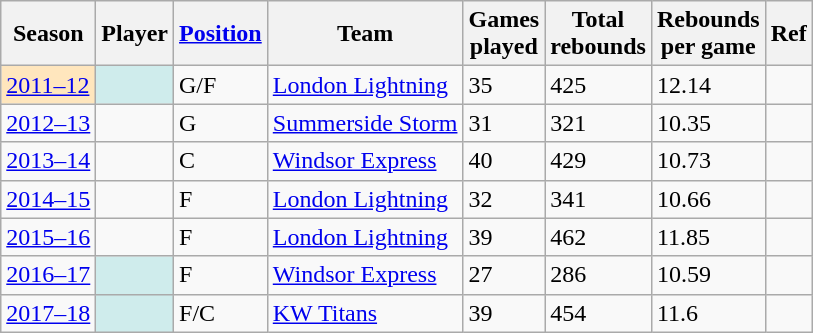<table class="wikitable sortable">
<tr>
<th scope="col">Season</th>
<th scope="col">Player</th>
<th scope="col"><a href='#'>Position</a></th>
<th scope="col">Team</th>
<th scope="col">Games<br>played</th>
<th scope="col">Total<br>rebounds</th>
<th scope="col">Rebounds<br> per game</th>
<th scope="col" class="unsortable">Ref</th>
</tr>
<tr>
<td style="background-color:#FFE6BD"><a href='#'>2011–12</a> </td>
<td style="background-color:#CFECEC"></td>
<td>G/F</td>
<td><a href='#'>London Lightning</a></td>
<td>35</td>
<td>425</td>
<td>12.14</td>
<td align=center></td>
</tr>
<tr>
<td><a href='#'>2012–13</a></td>
<td></td>
<td>G</td>
<td><a href='#'>Summerside Storm</a></td>
<td>31</td>
<td>321</td>
<td>10.35</td>
<td align=center></td>
</tr>
<tr>
<td><a href='#'>2013–14</a></td>
<td></td>
<td>C</td>
<td><a href='#'>Windsor Express</a></td>
<td>40</td>
<td>429</td>
<td>10.73</td>
<td align=center></td>
</tr>
<tr>
<td><a href='#'>2014–15</a></td>
<td></td>
<td>F</td>
<td><a href='#'>London Lightning</a></td>
<td>32</td>
<td>341</td>
<td>10.66</td>
<td align=center></td>
</tr>
<tr>
<td><a href='#'>2015–16</a></td>
<td></td>
<td>F</td>
<td><a href='#'>London Lightning</a></td>
<td>39</td>
<td>462</td>
<td>11.85</td>
<td align=center></td>
</tr>
<tr>
<td><a href='#'>2016–17</a></td>
<td style="background-color:#CFECEC"></td>
<td>F</td>
<td><a href='#'>Windsor Express</a></td>
<td>27</td>
<td>286</td>
<td>10.59</td>
<td align=center></td>
</tr>
<tr>
<td><a href='#'>2017–18</a></td>
<td style="background-color:#CFECEC"></td>
<td>F/C</td>
<td><a href='#'>KW Titans</a></td>
<td>39</td>
<td>454</td>
<td>11.6</td>
<td align=center></td>
</tr>
</table>
